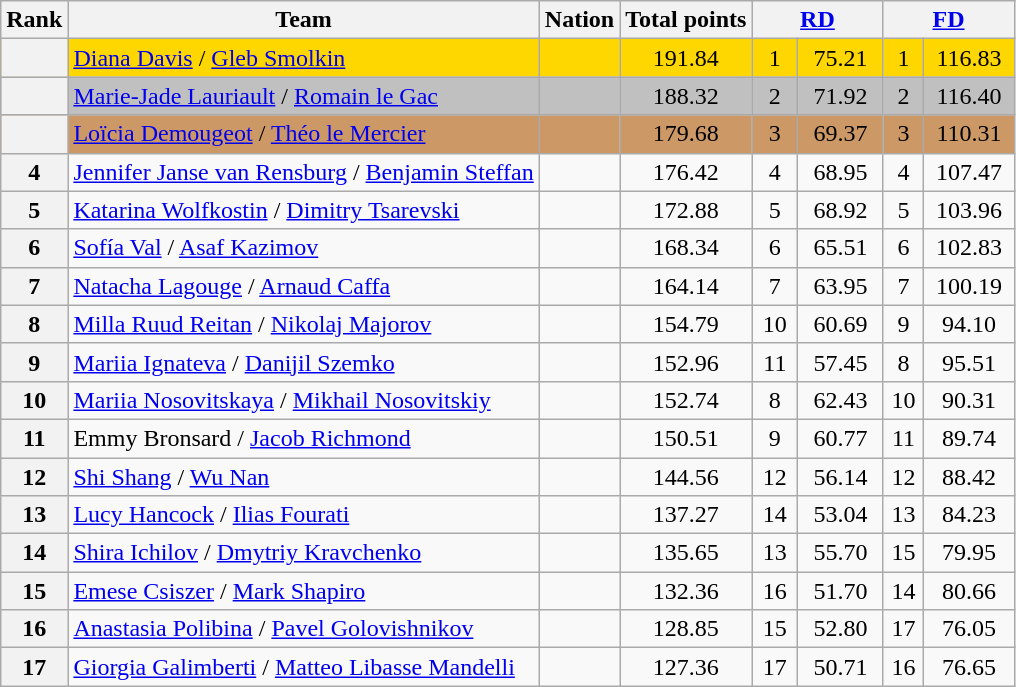<table class="wikitable sortable" style="text-align:left">
<tr>
<th scope="col">Rank</th>
<th scope="col">Team</th>
<th scope="col">Nation</th>
<th scope="col">Total points</th>
<th scope="col" colspan="2" width="80px"><a href='#'>RD</a></th>
<th scope="col" colspan="2" width="80px"><a href='#'>FD</a></th>
</tr>
<tr bgcolor="gold">
<th scope="row"></th>
<td><a href='#'>Diana Davis</a> / <a href='#'>Gleb Smolkin</a></td>
<td></td>
<td align="center">191.84</td>
<td align="center">1</td>
<td align="center">75.21</td>
<td align="center">1</td>
<td align="center">116.83</td>
</tr>
<tr bgcolor="silver">
<th scope="row"></th>
<td><a href='#'>Marie-Jade Lauriault</a> / <a href='#'>Romain le Gac</a></td>
<td></td>
<td align="center">188.32</td>
<td align="center">2</td>
<td align="center">71.92</td>
<td align="center">2</td>
<td align="center">116.40</td>
</tr>
<tr bgcolor="cc9966">
<th scope="row"></th>
<td><a href='#'>Loïcia Demougeot</a> / <a href='#'>Théo le Mercier</a></td>
<td></td>
<td align="center">179.68</td>
<td align="center">3</td>
<td align="center">69.37</td>
<td align="center">3</td>
<td align="center">110.31</td>
</tr>
<tr>
<th scope="row">4</th>
<td><a href='#'>Jennifer Janse van Rensburg</a> / <a href='#'>Benjamin Steffan</a></td>
<td></td>
<td align="center">176.42</td>
<td align="center">4</td>
<td align="center">68.95</td>
<td align="center">4</td>
<td align="center">107.47</td>
</tr>
<tr>
<th scope="row">5</th>
<td><a href='#'>Katarina Wolfkostin</a> / <a href='#'>Dimitry Tsarevski</a></td>
<td></td>
<td align="center">172.88</td>
<td align="center">5</td>
<td align="center">68.92</td>
<td align="center">5</td>
<td align="center">103.96</td>
</tr>
<tr>
<th scope="row">6</th>
<td><a href='#'>Sofía Val</a> / <a href='#'>Asaf Kazimov</a></td>
<td></td>
<td align="center">168.34</td>
<td align="center">6</td>
<td align="center">65.51</td>
<td align="center">6</td>
<td align="center">102.83</td>
</tr>
<tr>
<th scope="row">7</th>
<td><a href='#'>Natacha Lagouge</a> / <a href='#'>Arnaud Caffa</a></td>
<td></td>
<td align="center">164.14</td>
<td align="center">7</td>
<td align="center">63.95</td>
<td align="center">7</td>
<td align="center">100.19</td>
</tr>
<tr>
<th scope="row">8</th>
<td><a href='#'>Milla Ruud Reitan</a> / <a href='#'>Nikolaj Majorov</a></td>
<td></td>
<td align="center">154.79</td>
<td align="center">10</td>
<td align="center">60.69</td>
<td align="center">9</td>
<td align="center">94.10</td>
</tr>
<tr>
<th scope="row">9</th>
<td><a href='#'>Mariia Ignateva</a> / <a href='#'>Danijil Szemko</a></td>
<td></td>
<td align="center">152.96</td>
<td align="center">11</td>
<td align="center">57.45</td>
<td align="center">8</td>
<td align="center">95.51</td>
</tr>
<tr>
<th scope="row">10</th>
<td><a href='#'>Mariia Nosovitskaya</a> / <a href='#'>Mikhail Nosovitskiy</a></td>
<td></td>
<td align="center">152.74</td>
<td align="center">8</td>
<td align="center">62.43</td>
<td align="center">10</td>
<td align="center">90.31</td>
</tr>
<tr>
<th scope="row">11</th>
<td>Emmy Bronsard / <a href='#'>Jacob Richmond</a></td>
<td></td>
<td align="center">150.51</td>
<td align="center">9</td>
<td align="center">60.77</td>
<td align="center">11</td>
<td align="center">89.74</td>
</tr>
<tr>
<th scope="row">12</th>
<td><a href='#'>Shi Shang</a> / <a href='#'>Wu Nan</a></td>
<td></td>
<td align="center">144.56</td>
<td align="center">12</td>
<td align="center">56.14</td>
<td align="center">12</td>
<td align="center">88.42</td>
</tr>
<tr>
<th scope="row">13</th>
<td><a href='#'>Lucy Hancock</a> / <a href='#'>Ilias Fourati</a></td>
<td></td>
<td align="center">137.27</td>
<td align="center">14</td>
<td align="center">53.04</td>
<td align="center">13</td>
<td align="center">84.23</td>
</tr>
<tr>
<th scope="row">14</th>
<td><a href='#'>Shira Ichilov</a> / <a href='#'>Dmytriy Kravchenko</a></td>
<td></td>
<td align="center">135.65</td>
<td align="center">13</td>
<td align="center">55.70</td>
<td align="center">15</td>
<td align="center">79.95</td>
</tr>
<tr>
<th scope="row">15</th>
<td><a href='#'>Emese Csiszer</a> / <a href='#'>Mark Shapiro</a></td>
<td></td>
<td align="center">132.36</td>
<td align="center">16</td>
<td align="center">51.70</td>
<td align="center">14</td>
<td align="center">80.66</td>
</tr>
<tr>
<th scope="row">16</th>
<td><a href='#'>Anastasia Polibina</a> / <a href='#'>Pavel Golovishnikov</a></td>
<td></td>
<td align="center">128.85</td>
<td align="center">15</td>
<td align="center">52.80</td>
<td align="center">17</td>
<td align="center">76.05</td>
</tr>
<tr>
<th scope="row">17</th>
<td><a href='#'>Giorgia Galimberti</a> / <a href='#'>Matteo Libasse Mandelli</a></td>
<td></td>
<td align="center">127.36</td>
<td align="center">17</td>
<td align="center">50.71</td>
<td align="center">16</td>
<td align="center">76.65</td>
</tr>
</table>
